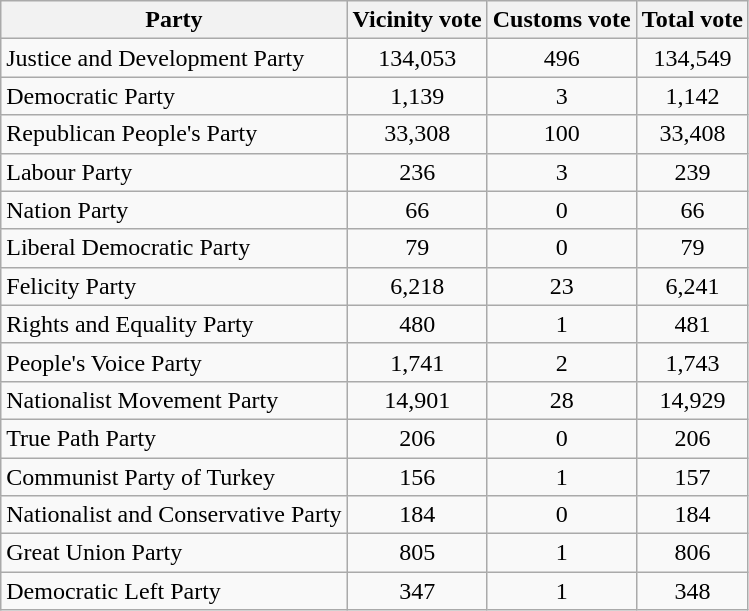<table class="wikitable sortable">
<tr>
<th style="text-align:center;">Party</th>
<th style="text-align:center;">Vicinity vote</th>
<th style="text-align:center;">Customs vote</th>
<th style="text-align:center;">Total vote</th>
</tr>
<tr>
<td>Justice and Development Party</td>
<td style="text-align:center;">134,053</td>
<td style="text-align:center;">496</td>
<td style="text-align:center;">134,549</td>
</tr>
<tr>
<td>Democratic Party</td>
<td style="text-align:center;">1,139</td>
<td style="text-align:center;">3</td>
<td style="text-align:center;">1,142</td>
</tr>
<tr>
<td>Republican People's Party</td>
<td style="text-align:center;">33,308</td>
<td style="text-align:center;">100</td>
<td style="text-align:center;">33,408</td>
</tr>
<tr>
<td>Labour Party</td>
<td style="text-align:center;">236</td>
<td style="text-align:center;">3</td>
<td style="text-align:center;">239</td>
</tr>
<tr>
<td>Nation Party</td>
<td style="text-align:center;">66</td>
<td style="text-align:center;">0</td>
<td style="text-align:center;">66</td>
</tr>
<tr>
<td>Liberal Democratic Party</td>
<td style="text-align:center;">79</td>
<td style="text-align:center;">0</td>
<td style="text-align:center;">79</td>
</tr>
<tr>
<td>Felicity Party</td>
<td style="text-align:center;">6,218</td>
<td style="text-align:center;">23</td>
<td style="text-align:center;">6,241</td>
</tr>
<tr>
<td>Rights and Equality Party</td>
<td style="text-align:center;">480</td>
<td style="text-align:center;">1</td>
<td style="text-align:center;">481</td>
</tr>
<tr>
<td>People's Voice Party</td>
<td style="text-align:center;">1,741</td>
<td style="text-align:center;">2</td>
<td style="text-align:center;">1,743</td>
</tr>
<tr>
<td>Nationalist Movement Party</td>
<td style="text-align:center;">14,901</td>
<td style="text-align:center;">28</td>
<td style="text-align:center;">14,929</td>
</tr>
<tr>
<td>True Path Party</td>
<td style="text-align:center;">206</td>
<td style="text-align:center;">0</td>
<td style="text-align:center;">206</td>
</tr>
<tr>
<td>Communist Party of Turkey</td>
<td style="text-align:center;">156</td>
<td style="text-align:center;">1</td>
<td style="text-align:center;">157</td>
</tr>
<tr>
<td>Nationalist and Conservative Party</td>
<td style="text-align:center;">184</td>
<td style="text-align:center;">0</td>
<td style="text-align:center;">184</td>
</tr>
<tr>
<td>Great Union Party</td>
<td style="text-align:center;">805</td>
<td style="text-align:center;">1</td>
<td style="text-align:center;">806</td>
</tr>
<tr>
<td>Democratic Left Party</td>
<td style="text-align:center;">347</td>
<td style="text-align:center;">1</td>
<td style="text-align:center;">348</td>
</tr>
</table>
